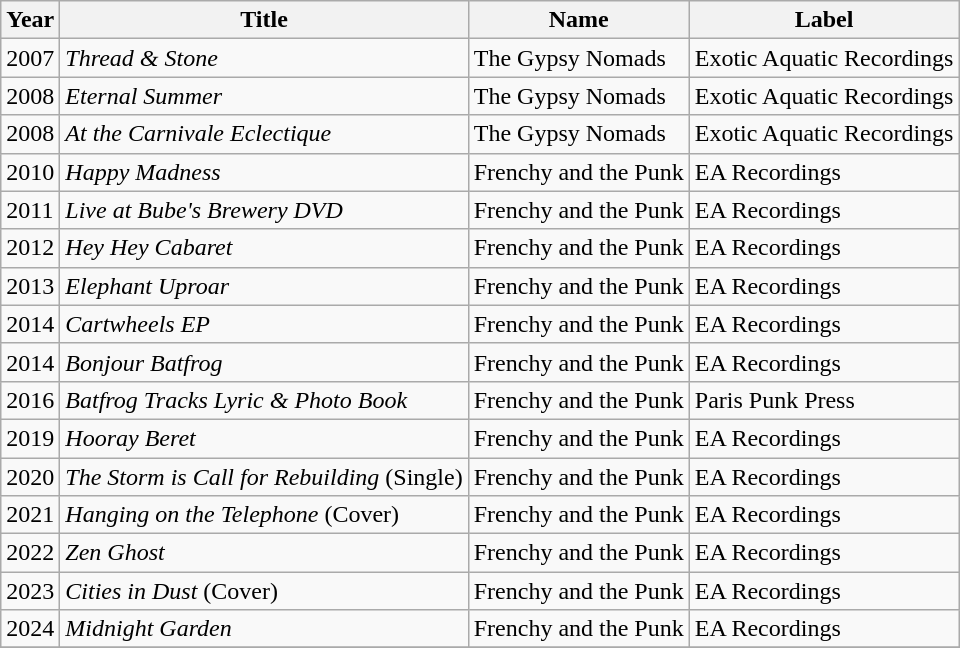<table class="wikitable">
<tr>
<th>Year</th>
<th>Title</th>
<th>Name</th>
<th>Label</th>
</tr>
<tr>
<td>2007</td>
<td><em>Thread & Stone</em></td>
<td>The Gypsy Nomads</td>
<td>Exotic Aquatic Recordings</td>
</tr>
<tr>
<td>2008</td>
<td><em>Eternal Summer</em></td>
<td>The Gypsy Nomads</td>
<td>Exotic Aquatic Recordings</td>
</tr>
<tr>
<td>2008</td>
<td><em>At the Carnivale Eclectique</em></td>
<td>The Gypsy Nomads</td>
<td>Exotic Aquatic Recordings</td>
</tr>
<tr>
<td>2010</td>
<td><em>Happy Madness</em></td>
<td>Frenchy and the Punk</td>
<td>EA Recordings</td>
</tr>
<tr>
<td>2011</td>
<td><em>Live at Bube's Brewery DVD</em></td>
<td>Frenchy and the Punk</td>
<td>EA Recordings</td>
</tr>
<tr>
<td>2012</td>
<td><em>Hey Hey Cabaret</em></td>
<td>Frenchy and the Punk</td>
<td>EA Recordings</td>
</tr>
<tr>
<td>2013</td>
<td><em>Elephant Uproar</em></td>
<td>Frenchy and the Punk</td>
<td>EA Recordings</td>
</tr>
<tr>
<td>2014</td>
<td><em>Cartwheels EP</em></td>
<td>Frenchy and the Punk</td>
<td>EA Recordings</td>
</tr>
<tr>
<td>2014</td>
<td><em>Bonjour Batfrog</em></td>
<td>Frenchy and the Punk</td>
<td>EA Recordings</td>
</tr>
<tr>
<td>2016</td>
<td><em>Batfrog Tracks Lyric & Photo Book</em></td>
<td>Frenchy and the Punk</td>
<td>Paris Punk Press</td>
</tr>
<tr>
<td>2019</td>
<td><em>Hooray Beret</em></td>
<td>Frenchy and the Punk</td>
<td>EA Recordings</td>
</tr>
<tr>
<td>2020</td>
<td><em>The Storm is Call for Rebuilding</em> (Single)</td>
<td>Frenchy and the Punk</td>
<td>EA Recordings</td>
</tr>
<tr>
<td>2021</td>
<td><em>Hanging on the Telephone</em> (Cover)</td>
<td>Frenchy and the Punk</td>
<td>EA Recordings</td>
</tr>
<tr>
<td>2022</td>
<td><em>Zen Ghost</em></td>
<td>Frenchy and the Punk</td>
<td>EA Recordings</td>
</tr>
<tr>
<td>2023</td>
<td><em>Cities in Dust</em> (Cover)</td>
<td>Frenchy and the Punk</td>
<td>EA Recordings</td>
</tr>
<tr>
<td>2024</td>
<td><em>Midnight Garden</em></td>
<td>Frenchy and the Punk</td>
<td>EA Recordings</td>
</tr>
<tr>
</tr>
</table>
